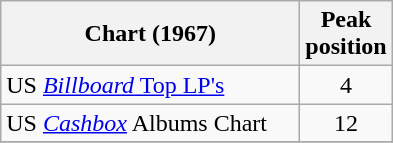<table class="wikitable sortable">
<tr>
<th style="width:12em;">Chart (1967)</th>
<th>Peak<br>position</th>
</tr>
<tr>
<td>US <a href='#'><em>Billboard</em> Top LP's</a></td>
<td align="center">4</td>
</tr>
<tr>
<td>US <em><a href='#'>Cashbox</a></em> Albums Chart</td>
<td align="center">12</td>
</tr>
<tr>
</tr>
</table>
